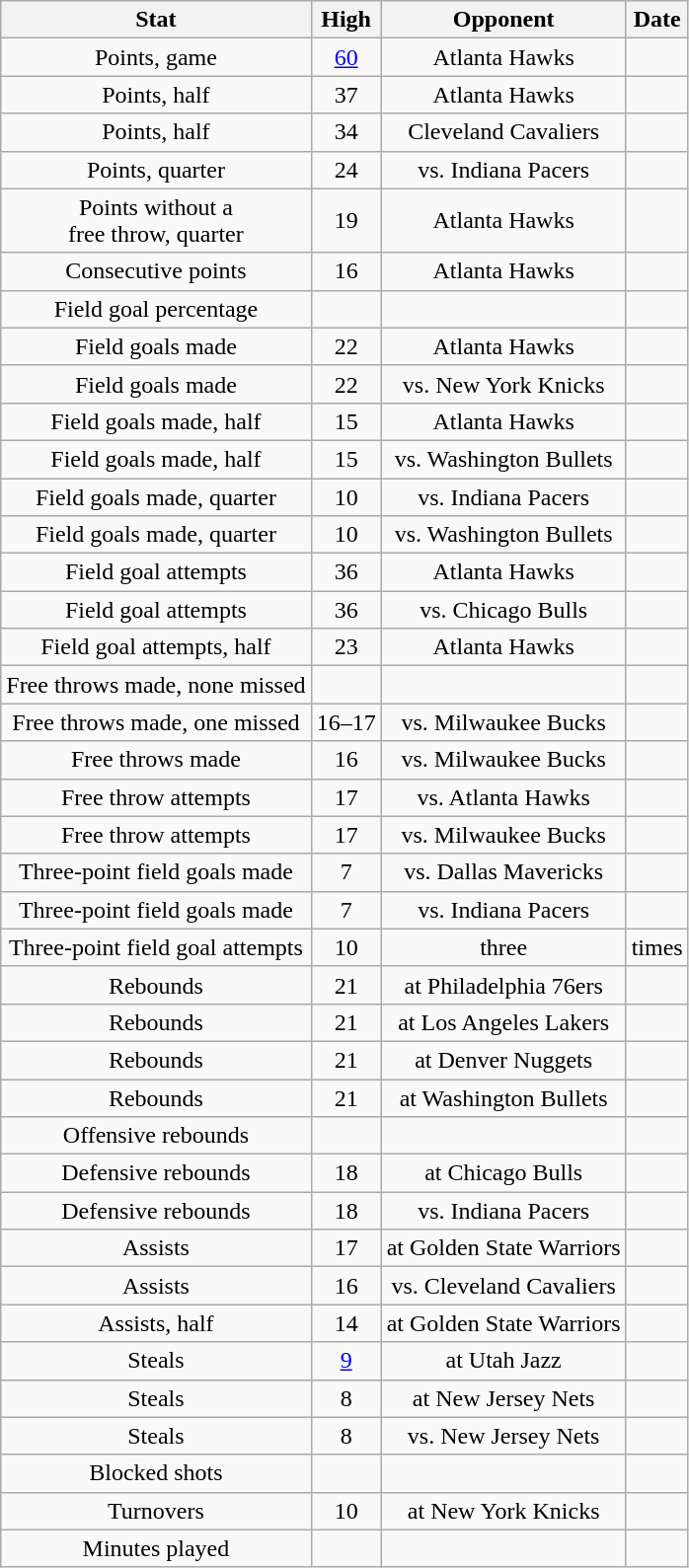<table class="wikitable" style="text-align:center">
<tr>
<th>Stat</th>
<th>High</th>
<th>Opponent</th>
<th>Date</th>
</tr>
<tr>
<td>Points, game</td>
<td><a href='#'>60</a></td>
<td>Atlanta Hawks</td>
<td></td>
</tr>
<tr>
<td>Points, half </td>
<td>37</td>
<td>Atlanta Hawks</td>
<td></td>
</tr>
<tr>
<td>Points, half </td>
<td>34</td>
<td>Cleveland Cavaliers</td>
<td></td>
</tr>
<tr>
<td>Points, quarter </td>
<td>24</td>
<td>vs. Indiana Pacers</td>
<td></td>
</tr>
<tr>
<td>Points without a <br> free throw, quarter </td>
<td>19</td>
<td>Atlanta Hawks</td>
<td></td>
</tr>
<tr>
<td>Consecutive points </td>
<td>16</td>
<td>Atlanta Hawks</td>
<td></td>
</tr>
<tr>
<td>Field goal percentage</td>
<td></td>
<td></td>
<td></td>
</tr>
<tr>
<td>Field goals made</td>
<td>22</td>
<td>Atlanta Hawks</td>
<td></td>
</tr>
<tr>
<td>Field goals made</td>
<td>22</td>
<td>vs. New York Knicks</td>
<td></td>
</tr>
<tr>
<td>Field goals made, half </td>
<td>15</td>
<td>Atlanta Hawks</td>
<td></td>
</tr>
<tr>
<td>Field goals made, half </td>
<td>15</td>
<td>vs. Washington Bullets</td>
<td></td>
</tr>
<tr>
<td>Field goals made, quarter </td>
<td>10</td>
<td>vs. Indiana Pacers</td>
<td></td>
</tr>
<tr>
<td>Field goals made, quarter </td>
<td>10</td>
<td>vs. Washington Bullets</td>
<td></td>
</tr>
<tr>
<td>Field goal attempts</td>
<td>36</td>
<td>Atlanta Hawks</td>
<td></td>
</tr>
<tr>
<td>Field goal attempts</td>
<td>36</td>
<td>vs. Chicago Bulls</td>
<td></td>
</tr>
<tr>
<td>Field goal attempts, half </td>
<td>23</td>
<td>Atlanta Hawks</td>
<td></td>
</tr>
<tr>
<td>Free throws made, none missed</td>
<td></td>
<td></td>
<td></td>
</tr>
<tr>
<td>Free throws made, one missed</td>
<td>16–17</td>
<td>vs. Milwaukee Bucks</td>
<td></td>
</tr>
<tr>
<td>Free throws made</td>
<td>16</td>
<td>vs. Milwaukee Bucks</td>
<td></td>
</tr>
<tr>
<td>Free throw attempts</td>
<td>17</td>
<td>vs. Atlanta Hawks</td>
<td></td>
</tr>
<tr>
<td>Free throw attempts</td>
<td>17</td>
<td>vs. Milwaukee Bucks</td>
<td></td>
</tr>
<tr>
<td>Three-point field goals made</td>
<td>7</td>
<td>vs. Dallas Mavericks</td>
<td></td>
</tr>
<tr>
<td>Three-point field goals made</td>
<td>7</td>
<td>vs. Indiana Pacers</td>
<td></td>
</tr>
<tr>
<td>Three-point field goal attempts</td>
<td>10</td>
<td>three</td>
<td>times</td>
</tr>
<tr>
<td>Rebounds</td>
<td>21</td>
<td>at Philadelphia 76ers</td>
<td></td>
</tr>
<tr>
<td>Rebounds</td>
<td>21</td>
<td>at Los Angeles Lakers</td>
<td></td>
</tr>
<tr>
<td>Rebounds</td>
<td>21</td>
<td>at Denver Nuggets</td>
<td></td>
</tr>
<tr>
<td>Rebounds</td>
<td>21 </td>
<td>at Washington Bullets</td>
<td></td>
</tr>
<tr>
<td>Offensive rebounds</td>
<td></td>
<td></td>
<td></td>
</tr>
<tr>
<td>Defensive rebounds</td>
<td>18</td>
<td>at Chicago Bulls</td>
<td></td>
</tr>
<tr>
<td>Defensive rebounds</td>
<td>18</td>
<td>vs. Indiana Pacers</td>
<td></td>
</tr>
<tr>
<td>Assists</td>
<td>17</td>
<td>at Golden State Warriors</td>
<td></td>
</tr>
<tr>
<td>Assists</td>
<td>16</td>
<td>vs. Cleveland Cavaliers</td>
<td></td>
</tr>
<tr>
<td>Assists, half </td>
<td>14</td>
<td>at Golden State Warriors</td>
<td></td>
</tr>
<tr>
<td>Steals</td>
<td><a href='#'>9</a></td>
<td>at Utah Jazz</td>
<td></td>
</tr>
<tr>
<td>Steals</td>
<td>8 </td>
<td>at New Jersey Nets</td>
<td></td>
</tr>
<tr>
<td>Steals</td>
<td>8</td>
<td>vs. New Jersey Nets</td>
<td></td>
</tr>
<tr>
<td>Blocked shots</td>
<td></td>
<td></td>
<td></td>
</tr>
<tr>
<td>Turnovers</td>
<td>10</td>
<td>at New York Knicks</td>
<td></td>
</tr>
<tr>
<td>Minutes played</td>
<td></td>
<td></td>
<td></td>
</tr>
</table>
